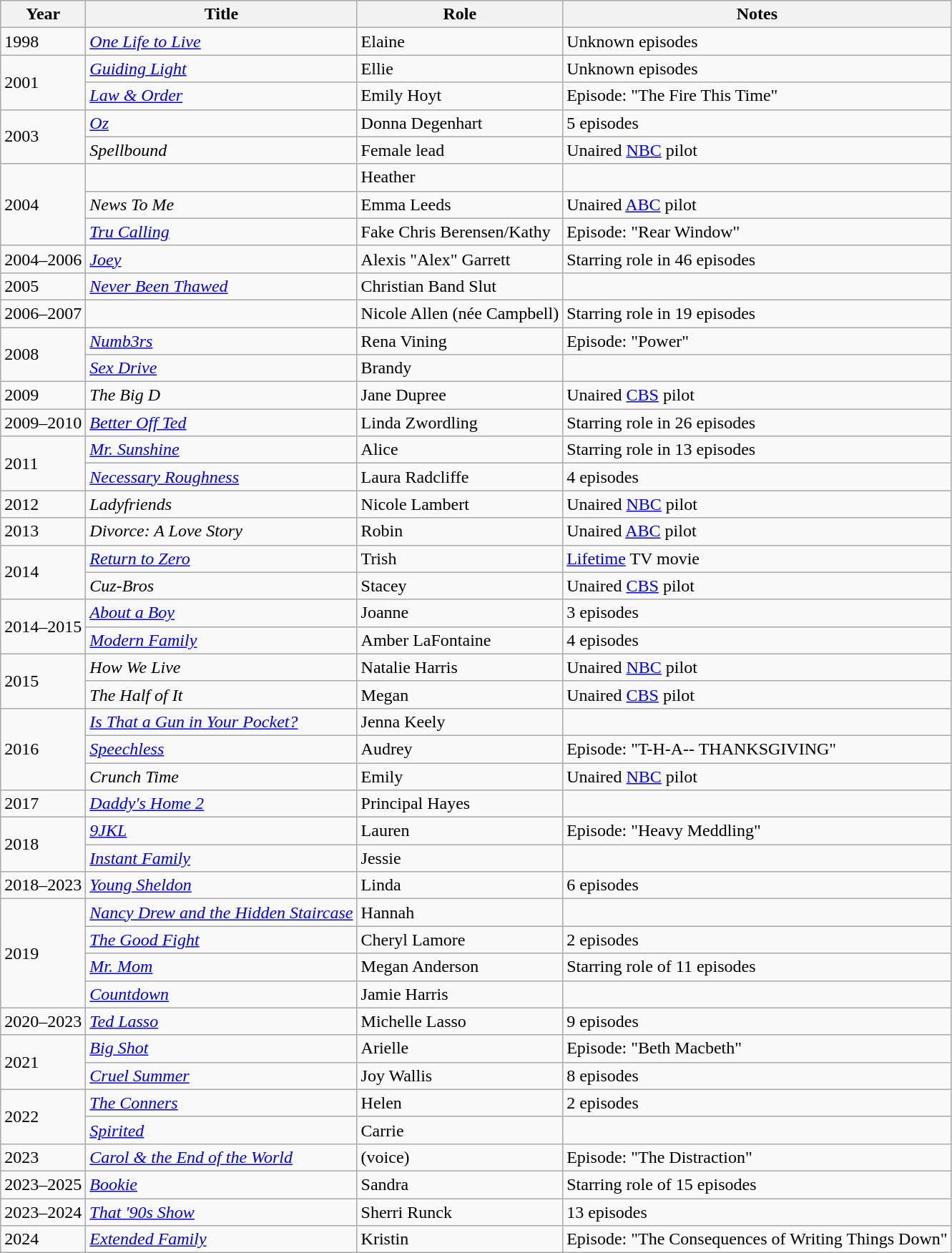<table class="wikitable sortable">
<tr>
<th>Year</th>
<th>Title</th>
<th>Role</th>
<th class="unsortable">Notes</th>
</tr>
<tr>
<td>1998</td>
<td><em><a href='#'>One Life to Live</a></em></td>
<td>Elaine</td>
<td>Unknown episodes</td>
</tr>
<tr>
<td rowspan="2">2001</td>
<td><em><a href='#'>Guiding Light</a></em></td>
<td>Ellie</td>
<td>Unknown episodes</td>
</tr>
<tr>
<td><em><a href='#'>Law & Order</a></em></td>
<td>Emily Hoyt</td>
<td>Episode: "The Fire This Time"</td>
</tr>
<tr>
<td rowspan="2">2003</td>
<td><em><a href='#'>Oz</a></em></td>
<td>Donna Degenhart</td>
<td>5 episodes</td>
</tr>
<tr>
<td><em>Spellbound</em></td>
<td>Female lead</td>
<td>Unaired <a href='#'>NBC</a> pilot</td>
</tr>
<tr>
<td rowspan="3">2004</td>
<td><em></em></td>
<td>Heather</td>
<td></td>
</tr>
<tr>
<td><em>News To Me</em></td>
<td>Emma Leeds</td>
<td>Unaired <a href='#'>ABC</a> pilot</td>
</tr>
<tr>
<td><em><a href='#'>Tru Calling</a></em></td>
<td>Fake Chris Berensen/Kathy</td>
<td>Episode: "Rear Window"</td>
</tr>
<tr>
<td>2004–2006</td>
<td><em><a href='#'>Joey</a></em></td>
<td>Alexis "Alex" Garrett</td>
<td>Starring role in 46 episodes</td>
</tr>
<tr>
<td>2005</td>
<td><em><a href='#'>Never Been Thawed</a></em></td>
<td>Christian Band Slut</td>
<td></td>
</tr>
<tr>
<td>2006–2007</td>
<td><em></em></td>
<td>Nicole Allen (née Campbell)</td>
<td>Starring role in 19 episodes</td>
</tr>
<tr>
<td rowspan="2">2008</td>
<td><em><a href='#'>Numb3rs</a></em></td>
<td>Rena Vining</td>
<td>Episode: "Power"</td>
</tr>
<tr>
<td><em><a href='#'>Sex Drive</a></em></td>
<td>Brandy</td>
<td></td>
</tr>
<tr>
<td>2009</td>
<td><em>The Big D</em></td>
<td>Jane Dupree</td>
<td>Unaired <a href='#'>CBS</a> pilot</td>
</tr>
<tr>
<td>2009–2010</td>
<td><em><a href='#'>Better Off Ted</a></em></td>
<td>Linda Zwordling</td>
<td>Starring role in 26 episodes</td>
</tr>
<tr>
<td rowspan="2">2011</td>
<td><em><a href='#'>Mr. Sunshine</a></em></td>
<td>Alice</td>
<td>Starring role in 13 episodes</td>
</tr>
<tr>
<td><em><a href='#'>Necessary Roughness</a></em></td>
<td>Laura Radcliffe</td>
<td>4 episodes</td>
</tr>
<tr>
<td>2012</td>
<td><em>Ladyfriends</em></td>
<td>Nicole Lambert</td>
<td>Unaired <a href='#'>NBC</a> pilot</td>
</tr>
<tr>
<td>2013</td>
<td><em>Divorce: A Love Story</em></td>
<td>Robin</td>
<td>Unaired <a href='#'>ABC</a> pilot</td>
</tr>
<tr>
<td rowspan="2">2014</td>
<td><em><a href='#'>Return to Zero</a></em></td>
<td>Trish</td>
<td><a href='#'>Lifetime</a> TV movie</td>
</tr>
<tr>
<td><em>Cuz-Bros</em></td>
<td>Stacey</td>
<td>Unaired <a href='#'>CBS</a> pilot</td>
</tr>
<tr>
<td rowspan="2">2014–2015</td>
<td><em><a href='#'>About a Boy</a></em></td>
<td>Joanne</td>
<td>3 episodes</td>
</tr>
<tr>
<td><em><a href='#'>Modern Family</a></em></td>
<td>Amber LaFontaine</td>
<td>4 episodes</td>
</tr>
<tr>
<td rowspan="2">2015</td>
<td><em>How We Live</em></td>
<td>Natalie Harris</td>
<td>Unaired <a href='#'>NBC</a> pilot</td>
</tr>
<tr>
<td><em>The Half of It</em></td>
<td>Megan</td>
<td>Unaired <a href='#'>CBS</a> pilot</td>
</tr>
<tr>
<td rowspan="3">2016</td>
<td><em><a href='#'>Is That a Gun in Your Pocket?</a></em></td>
<td>Jenna Keely</td>
<td></td>
</tr>
<tr>
<td><em><a href='#'>Speechless</a></em></td>
<td>Audrey</td>
<td>Episode: "T-H-A-- THANKSGIVING"</td>
</tr>
<tr>
<td><em>Crunch Time</em></td>
<td>Emily</td>
<td>Unaired <a href='#'>NBC</a> pilot</td>
</tr>
<tr>
<td>2017</td>
<td><em><a href='#'>Daddy's Home 2</a></em></td>
<td>Principal Hayes</td>
<td></td>
</tr>
<tr>
<td rowspan="2">2018</td>
<td><em><a href='#'>9JKL</a></em></td>
<td>Lauren</td>
<td>Episode: "Heavy Meddling"</td>
</tr>
<tr>
<td><em><a href='#'>Instant Family</a></em></td>
<td>Jessie</td>
<td></td>
</tr>
<tr>
<td>2018–2023</td>
<td><em><a href='#'>Young Sheldon</a></em></td>
<td>Linda</td>
<td>6 episodes</td>
</tr>
<tr>
<td rowspan="4">2019</td>
<td><em><a href='#'>Nancy Drew and the Hidden Staircase</a></em></td>
<td>Hannah</td>
<td></td>
</tr>
<tr>
<td><em><a href='#'>The Good Fight</a></em></td>
<td>Cheryl Lamore</td>
<td>2 episodes</td>
</tr>
<tr>
<td><em><a href='#'>Mr. Mom</a></em></td>
<td>Megan Anderson</td>
<td>Starring role of 11 episodes</td>
</tr>
<tr>
<td><em><a href='#'>Countdown</a></em></td>
<td>Jamie Harris</td>
<td></td>
</tr>
<tr>
<td>2020–2023</td>
<td><em><a href='#'>Ted Lasso</a></em></td>
<td>Michelle Lasso</td>
<td>9 episodes</td>
</tr>
<tr>
<td rowspan="2">2021</td>
<td><em><a href='#'>Big Shot</a></em></td>
<td>Arielle</td>
<td>Episode: "Beth Macbeth"</td>
</tr>
<tr>
<td><em><a href='#'>Cruel Summer</a></em></td>
<td>Joy Wallis</td>
<td>8 episodes</td>
</tr>
<tr>
<td rowspan="2">2022</td>
<td><em><a href='#'>The Conners</a></em></td>
<td>Helen</td>
<td>2 episodes</td>
</tr>
<tr>
<td><em><a href='#'>Spirited</a></em></td>
<td>Carrie</td>
<td></td>
</tr>
<tr>
<td>2023</td>
<td><em><a href='#'>Carol & the End of the World</a></em></td>
<td>(voice)</td>
<td>Episode: "The Distraction"</td>
</tr>
<tr>
<td>2023–2025</td>
<td><em><a href='#'>Bookie</a></em></td>
<td>Sandra</td>
<td>Starring role of 15 episodes</td>
</tr>
<tr>
<td>2023–2024</td>
<td><em><a href='#'>That '90s Show</a></em></td>
<td>Sherri Runck</td>
<td>13 episodes</td>
</tr>
<tr>
<td>2024</td>
<td><em><a href='#'>Extended Family</a></em></td>
<td>Kristin</td>
<td>Episode: "The Consequences of Writing Things Down"</td>
</tr>
</table>
